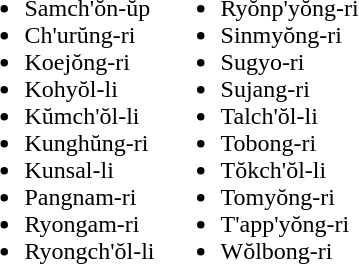<table>
<tr>
<td valign="top"><br><ul><li>Samch'ŏn-ŭp</li><li>Ch'urŭng-ri</li><li>Koejŏng-ri</li><li>Kohyŏl-li</li><li>Kŭmch'ŏl-li</li><li>Kunghŭng-ri</li><li>Kunsal-li</li><li>Pangnam-ri</li><li>Ryongam-ri</li><li>Ryongch'ŏl-li</li></ul></td>
<td valign="top"><br><ul><li>Ryŏnp'yŏng-ri</li><li>Sinmyŏng-ri</li><li>Sugyo-ri</li><li>Sujang-ri</li><li>Talch'ŏl-li</li><li>Tobong-ri</li><li>Tŏkch'ŏl-li</li><li>Tomyŏng-ri</li><li>T'app'yŏng-ri</li><li>Wŏlbong-ri</li></ul></td>
</tr>
</table>
